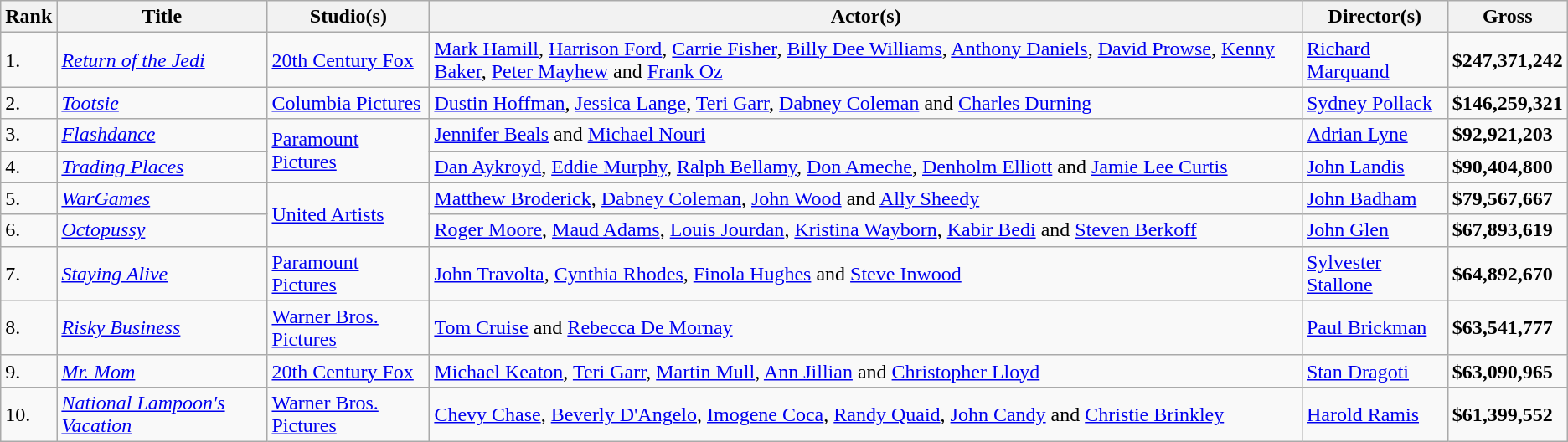<table class="wikitable">
<tr>
<th>Rank</th>
<th>Title</th>
<th>Studio(s)</th>
<th>Actor(s)</th>
<th>Director(s)</th>
<th>Gross</th>
</tr>
<tr>
<td>1.</td>
<td><em><a href='#'>Return of the Jedi</a></em></td>
<td><a href='#'>20th Century Fox</a></td>
<td><a href='#'>Mark Hamill</a>, <a href='#'>Harrison Ford</a>, <a href='#'>Carrie Fisher</a>, <a href='#'>Billy Dee Williams</a>, <a href='#'>Anthony Daniels</a>, <a href='#'>David Prowse</a>, <a href='#'>Kenny Baker</a>, <a href='#'>Peter Mayhew</a> and <a href='#'>Frank Oz</a></td>
<td><a href='#'>Richard Marquand</a></td>
<td><strong>$247,371,242</strong></td>
</tr>
<tr>
<td>2.</td>
<td><em><a href='#'>Tootsie</a></em></td>
<td><a href='#'>Columbia Pictures</a></td>
<td><a href='#'>Dustin Hoffman</a>, <a href='#'>Jessica Lange</a>, <a href='#'>Teri Garr</a>, <a href='#'>Dabney Coleman</a> and <a href='#'>Charles Durning</a></td>
<td><a href='#'>Sydney Pollack</a></td>
<td><strong>$146,259,321</strong></td>
</tr>
<tr>
<td>3.</td>
<td><em><a href='#'>Flashdance</a></em></td>
<td rowspan="2"><a href='#'>Paramount Pictures</a></td>
<td><a href='#'>Jennifer Beals</a> and <a href='#'>Michael Nouri</a></td>
<td><a href='#'>Adrian Lyne</a></td>
<td><strong>$92,921,203</strong></td>
</tr>
<tr>
<td>4.</td>
<td><em><a href='#'>Trading Places</a></em></td>
<td><a href='#'>Dan Aykroyd</a>, <a href='#'>Eddie Murphy</a>, <a href='#'>Ralph Bellamy</a>, <a href='#'>Don Ameche</a>, <a href='#'>Denholm Elliott</a> and <a href='#'>Jamie Lee Curtis</a></td>
<td><a href='#'>John Landis</a></td>
<td><strong>$90,404,800</strong></td>
</tr>
<tr>
<td>5.</td>
<td><em><a href='#'>WarGames</a></em></td>
<td rowspan="2"><a href='#'>United Artists</a></td>
<td><a href='#'>Matthew Broderick</a>, <a href='#'>Dabney Coleman</a>, <a href='#'>John Wood</a> and <a href='#'>Ally Sheedy</a></td>
<td><a href='#'>John Badham</a></td>
<td><strong>$79,567,667</strong></td>
</tr>
<tr>
<td>6.</td>
<td><em><a href='#'>Octopussy</a></em></td>
<td><a href='#'>Roger Moore</a>, <a href='#'>Maud Adams</a>, <a href='#'>Louis Jourdan</a>, <a href='#'>Kristina Wayborn</a>, <a href='#'>Kabir Bedi</a> and <a href='#'>Steven Berkoff</a></td>
<td><a href='#'>John Glen</a></td>
<td><strong>$67,893,619</strong></td>
</tr>
<tr>
<td>7.</td>
<td><em><a href='#'>Staying Alive</a></em></td>
<td><a href='#'>Paramount Pictures</a></td>
<td><a href='#'>John Travolta</a>, <a href='#'>Cynthia Rhodes</a>, <a href='#'>Finola Hughes</a> and <a href='#'>Steve Inwood</a></td>
<td><a href='#'>Sylvester Stallone</a></td>
<td><strong>$64,892,670</strong></td>
</tr>
<tr>
<td>8.</td>
<td><em><a href='#'>Risky Business</a></em></td>
<td><a href='#'>Warner Bros. Pictures</a></td>
<td><a href='#'>Tom Cruise</a> and <a href='#'>Rebecca De Mornay</a></td>
<td><a href='#'>Paul Brickman</a></td>
<td><strong>$63,541,777</strong></td>
</tr>
<tr>
<td>9.</td>
<td><em><a href='#'>Mr. Mom</a></em></td>
<td><a href='#'>20th Century Fox</a></td>
<td><a href='#'>Michael Keaton</a>, <a href='#'>Teri Garr</a>, <a href='#'>Martin Mull</a>, <a href='#'>Ann Jillian</a> and <a href='#'>Christopher Lloyd</a></td>
<td><a href='#'>Stan Dragoti</a></td>
<td><strong>$63,090,965</strong></td>
</tr>
<tr>
<td>10.</td>
<td><em><a href='#'>National Lampoon's Vacation</a></em></td>
<td rowspan="2"><a href='#'>Warner Bros. Pictures</a></td>
<td><a href='#'>Chevy Chase</a>, <a href='#'>Beverly D'Angelo</a>, <a href='#'>Imogene Coca</a>, <a href='#'>Randy Quaid</a>, <a href='#'>John Candy</a> and <a href='#'>Christie Brinkley</a></td>
<td><a href='#'>Harold Ramis</a></td>
<td><strong>$61,399,552</strong></td>
</tr>
</table>
